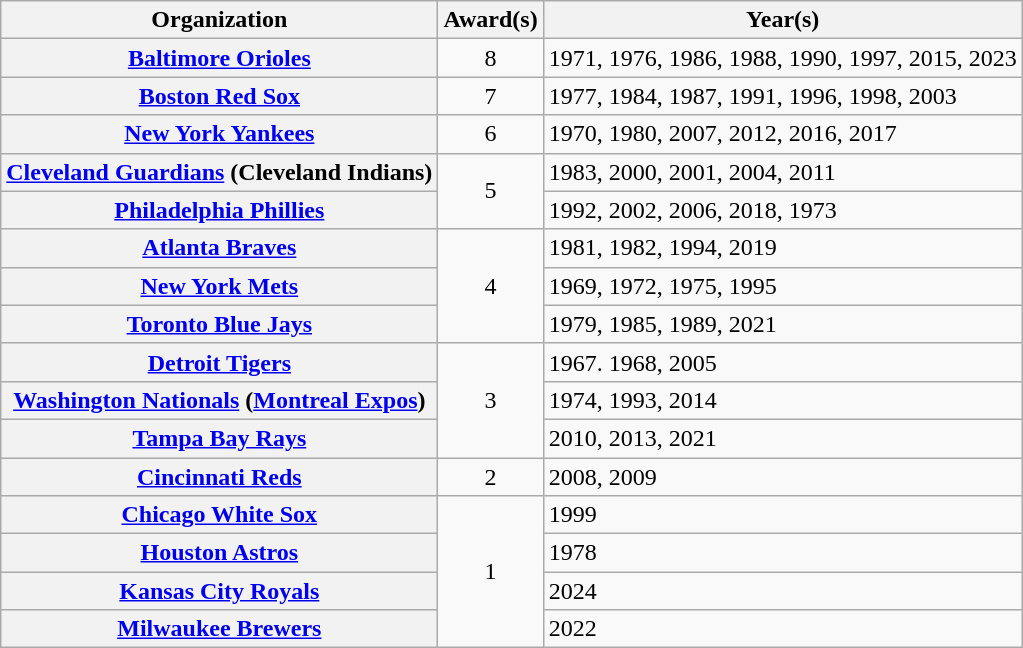<table class="wikitable sortable plainrowheaders" style="text-align:left">
<tr>
<th scope="col">Organization</th>
<th scope="col">Award(s)</th>
<th scope="col">Year(s)</th>
</tr>
<tr>
<th scope="row"><strong><a href='#'>Baltimore Orioles</a></strong></th>
<td style="text-align:center">8</td>
<td>1971, 1976, 1986, 1988, 1990, 1997, 2015, 2023</td>
</tr>
<tr>
<th scope="row"><strong><a href='#'>Boston Red Sox</a></strong></th>
<td style="text-align:center">7</td>
<td>1977, 1984, 1987, 1991, 1996, 1998, 2003</td>
</tr>
<tr>
<th scope="row"><strong><a href='#'>New York Yankees</a></strong></th>
<td style="text-align:center">6</td>
<td>1970, 1980, 2007, 2012, 2016, 2017</td>
</tr>
<tr>
<th scope="row"><strong><a href='#'>Cleveland Guardians</a></strong> (Cleveland Indians)</th>
<td style="text-align:center" rowspan="2">5</td>
<td>1983, 2000, 2001, 2004, 2011</td>
</tr>
<tr>
<th scope="row"><strong><a href='#'>Philadelphia Phillies</a></strong></th>
<td>1992, 2002, 2006, 2018, 1973</td>
</tr>
<tr>
<th scope="row"><strong><a href='#'>Atlanta Braves</a></strong></th>
<td style="text-align:center" rowspan="3">4</td>
<td>1981, 1982, 1994, 2019</td>
</tr>
<tr>
<th scope="row"><strong><a href='#'>New York Mets</a></strong></th>
<td>1969, 1972, 1975, 1995</td>
</tr>
<tr>
<th scope="row"><strong><a href='#'>Toronto Blue Jays</a></strong></th>
<td>1979, 1985, 1989, 2021</td>
</tr>
<tr>
<th scope="row"><strong><a href='#'>Detroit Tigers</a></strong></th>
<td style="text-align:center" rowspan="3">3</td>
<td>1967. 1968, 2005</td>
</tr>
<tr>
<th scope="row"><strong><a href='#'>Washington Nationals</a></strong> (<a href='#'>Montreal Expos</a>)</th>
<td>1974, 1993, 2014</td>
</tr>
<tr>
<th scope="row"><strong><a href='#'>Tampa Bay Rays</a></strong></th>
<td>2010, 2013, 2021</td>
</tr>
<tr>
<th scope="row"><strong><a href='#'>Cincinnati Reds</a></strong></th>
<td style="text-align:center">2</td>
<td>2008, 2009</td>
</tr>
<tr>
<th scope="row"><strong><a href='#'>Chicago White Sox</a></strong></th>
<td style="text-align:center" rowspan="4">1</td>
<td>1999</td>
</tr>
<tr>
<th scope="row"><a href='#'>Houston Astros</a></th>
<td>1978</td>
</tr>
<tr>
<th scope="row"><strong><a href='#'>Kansas City Royals</a></strong></th>
<td>2024</td>
</tr>
<tr>
<th scope="row"><strong><a href='#'>Milwaukee Brewers</a></strong></th>
<td>2022</td>
</tr>
</table>
